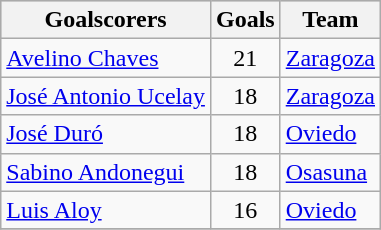<table class="wikitable sortable" class="wikitable">
<tr style="background:#ccc; text-align:center;">
<th>Goalscorers</th>
<th>Goals</th>
<th>Team</th>
</tr>
<tr>
<td> <a href='#'>Avelino Chaves</a></td>
<td style="text-align:center;">21</td>
<td><a href='#'>Zaragoza</a></td>
</tr>
<tr>
<td> <a href='#'>José Antonio Ucelay</a></td>
<td style="text-align:center;">18</td>
<td><a href='#'>Zaragoza</a></td>
</tr>
<tr>
<td> <a href='#'>José Duró</a></td>
<td style="text-align:center;">18</td>
<td><a href='#'>Oviedo</a></td>
</tr>
<tr>
<td> <a href='#'>Sabino Andonegui</a></td>
<td style="text-align:center;">18</td>
<td><a href='#'>Osasuna</a></td>
</tr>
<tr>
<td> <a href='#'>Luis Aloy</a></td>
<td style="text-align:center;">16</td>
<td><a href='#'>Oviedo</a></td>
</tr>
<tr>
</tr>
</table>
